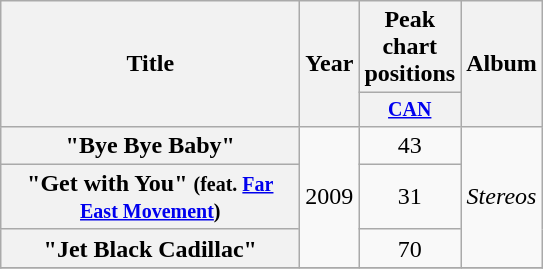<table class="wikitable plainrowheaders" style="text-align:center;">
<tr>
<th scope="col" rowspan="2" style="width:12em;">Title</th>
<th scope="col" rowspan="2">Year</th>
<th scope="col" colspan="1">Peak chart positions</th>
<th rowspan="2">Album<br></th>
</tr>
<tr style="font-size:smaller;">
<th style="width:45px;"><a href='#'>CAN</a><br></th>
</tr>
<tr>
<th scope="row">"Bye Bye Baby"</th>
<td rowspan="3">2009</td>
<td>43</td>
<td rowspan="3"><em>Stereos</em></td>
</tr>
<tr>
<th scope="row">"Get with You" <small>(feat. <a href='#'>Far East Movement</a>)</small></th>
<td>31</td>
</tr>
<tr>
<th scope="row">"Jet Black Cadillac"</th>
<td>70</td>
</tr>
<tr>
</tr>
</table>
